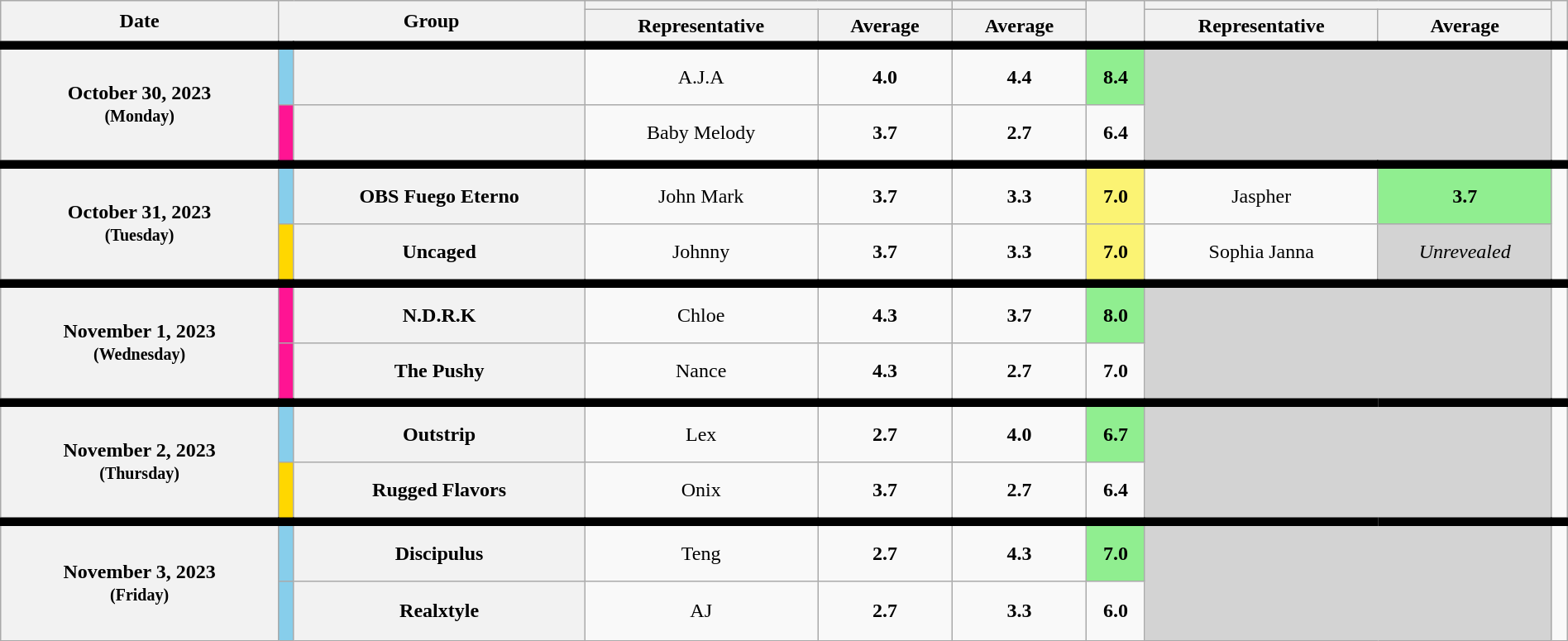<table class="wikitable plainrowheaders" style="text-align:center; width:100%">
<tr>
<th rowspan="2">Date</th>
<th colspan="2" rowspan="2">Group</th>
<th colspan="2"></th>
<th></th>
<th rowspan="2"></th>
<th colspan="2"></th>
<th rowspan="2"></th>
</tr>
<tr>
<th>Representative</th>
<th>Average</th>
<th>Average</th>
<th>Representative</th>
<th>Average</th>
</tr>
<tr style="border-top: 7px solid; height: 3em;">
<th rowspan="2">October 30, 2023<br><small>(Monday)</small></th>
<th width="01%" style="background:#87ceeb;"></th>
<th></th>
<td>A.J.A</td>
<td><strong>4.0</strong><br></td>
<td><strong>4.4</strong><br></td>
<td style="background:#90ee90;"><strong>8.4</strong><br></td>
<td colspan="2" rowspan="2" style="background:lightgray;"></td>
<td rowspan="2"></td>
</tr>
<tr style="height: 3em;">
<th width="01%" style="background:#FF1493;"></th>
<th></th>
<td>Baby Melody</td>
<td><strong>3.7</strong><br></td>
<td><strong>2.7</strong><br></td>
<td><strong>6.4</strong><br></td>
</tr>
<tr style="border-top: 7px solid; height: 3em;">
<th rowspan="2">October 31, 2023<br><small>(Tuesday)</small></th>
<th width="01%" style="background:#87ceeb;"></th>
<th>OBS Fuego Eterno</th>
<td>John Mark</td>
<td><strong>3.7</strong><br></td>
<td><strong>3.3</strong><br></td>
<td style="background:#FBF373;"><strong>7.0</strong><br></td>
<td>Jaspher</td>
<td style="background:#90ee90;"><strong>3.7</strong><br></td>
<td rowspan="2"></td>
</tr>
<tr style="height: 3em;">
<th width="01%" style="background:#FFD700;"></th>
<th>Uncaged</th>
<td>Johnny</td>
<td><strong>3.7</strong><br></td>
<td><strong>3.3</strong><br></td>
<td style="background:#FBF373;"><strong>7.0</strong><br></td>
<td>Sophia Janna</td>
<td style="background:lightgray;"><em>Unrevealed</em></td>
</tr>
<tr style="border-top: 7px solid; height: 3em;">
<th rowspan="2">November 1, 2023<br><small>(Wednesday)</small></th>
<th width="01%" style="background:#FF1493;"></th>
<th>N.D.R.K</th>
<td>Chloe</td>
<td><strong>4.3</strong><br></td>
<td><strong>3.7</strong><br></td>
<td style="background:#90ee90;"><strong>8.0</strong><br></td>
<td colspan="2" rowspan="2" style="background:lightgray;"></td>
<td rowspan="2"></td>
</tr>
<tr style="height: 3em;">
<th width="01%" style="background:#FF1493;"></th>
<th>The Pushy</th>
<td>Nance</td>
<td><strong>4.3</strong><br></td>
<td><strong>2.7</strong><br></td>
<td><strong>7.0</strong><br></td>
</tr>
<tr style="border-top: 7px solid; height: 3em;">
<th rowspan="2">November 2, 2023<br><small>(Thursday)</small></th>
<th width="01%" style="background:#87ceeb;"></th>
<th>Outstrip</th>
<td>Lex</td>
<td><strong>2.7</strong><br></td>
<td><strong>4.0</strong><br></td>
<td style="background:#90ee90;"><strong>6.7</strong><br></td>
<td colspan="2" rowspan="2" style="background:lightgray;"></td>
<td rowspan="2"></td>
</tr>
<tr style="height: 3em;">
<th width="01%" style="background:#FFD700;"></th>
<th>Rugged Flavors</th>
<td>Onix</td>
<td><strong>3.7</strong><br></td>
<td><strong>2.7</strong><br></td>
<td><strong>6.4</strong><br></td>
</tr>
<tr style="border-top: 7px solid; height: 3em;">
<th rowspan="2">November 3, 2023<br><small>(Friday)</small></th>
<th width="01%" style="background:#87ceeb;"></th>
<th>Discipulus</th>
<td>Teng</td>
<td><strong>2.7</strong><br></td>
<td><strong>4.3</strong><br></td>
<td style="background:#90ee90;"><strong>7.0</strong><br></td>
<td colspan="2" rowspan="2" style="background:lightgray;"></td>
<td rowspan="2"></td>
</tr>
<tr style="height: 3em;">
<th width="01%" style="background:#87ceeb;"></th>
<th>Realxtyle</th>
<td>AJ</td>
<td><strong>2.7</strong><br></td>
<td><strong>3.3</strong><br></td>
<td><strong>6.0</strong><br></td>
</tr>
</table>
